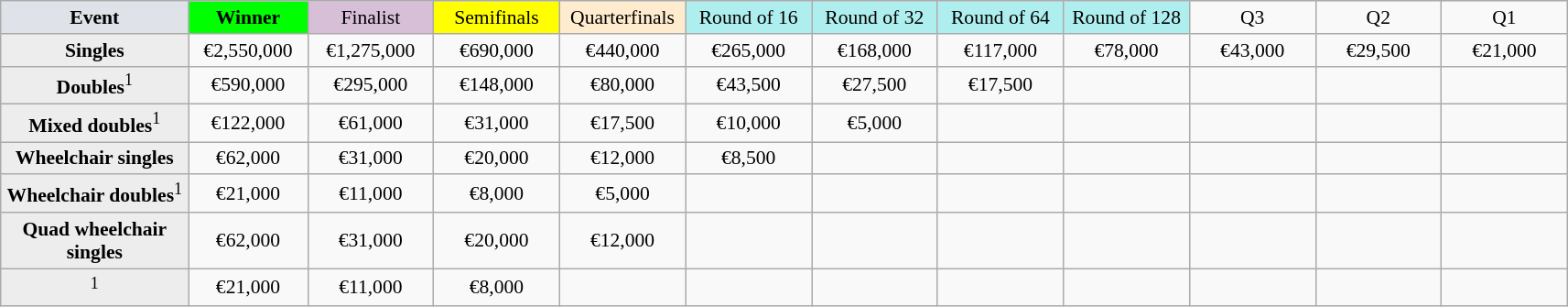<table class=wikitable style=font-size:90%;text-align:center>
<tr>
<td width=130 bgcolor=#dfe2e9><strong>Event</strong></td>
<td width=80 bgcolor=lime><strong>Winner</strong></td>
<td width=85 bgcolor=#D8BFD8>Finalist</td>
<td width=85 bgcolor=#FFFF00>Semifinals</td>
<td width=85 bgcolor=#ffebcd>Quarterfinals</td>
<td width=85 bgcolor=#afeeee>Round of 16</td>
<td width=85 bgcolor=#afeeee>Round of 32</td>
<td width=85 bgcolor=#afeeee>Round of 64</td>
<td width=85 bgcolor=#afeeee>Round of 128</td>
<td width=85>Q3</td>
<td width=85>Q2</td>
<td width=85>Q1</td>
</tr>
<tr>
<td style="background:#ededed;"><strong>Singles</strong></td>
<td>€2,550,000</td>
<td>€1,275,000</td>
<td>€690,000</td>
<td>€440,000</td>
<td>€265,000</td>
<td>€168,000</td>
<td>€117,000</td>
<td>€78,000</td>
<td>€43,000</td>
<td>€29,500</td>
<td>€21,000</td>
</tr>
<tr>
<td style="background:#ededed;"><strong>Doubles</strong><sup>1</sup></td>
<td>€590,000</td>
<td>€295,000</td>
<td>€148,000</td>
<td>€80,000</td>
<td>€43,500</td>
<td>€27,500</td>
<td>€17,500</td>
<td></td>
<td></td>
<td></td>
<td></td>
</tr>
<tr>
<td style="background:#ededed;"><strong>Mixed doubles</strong><sup>1</sup></td>
<td>€122,000</td>
<td>€61,000</td>
<td>€31,000</td>
<td>€17,500</td>
<td>€10,000</td>
<td>€5,000</td>
<td></td>
<td></td>
<td></td>
<td></td>
<td></td>
</tr>
<tr>
<td style="background:#ededed;"><strong>Wheelchair singles</strong></td>
<td>€62,000</td>
<td>€31,000</td>
<td>€20,000</td>
<td>€12,000</td>
<td>€8,500</td>
<td></td>
<td></td>
<td></td>
<td></td>
<td></td>
<td></td>
</tr>
<tr>
<td style="background:#ededed;"><strong>Wheelchair doubles</strong><sup>1</sup></td>
<td>€21,000</td>
<td>€11,000</td>
<td>€8,000</td>
<td>€5,000</td>
<td></td>
<td></td>
<td></td>
<td></td>
<td></td>
<td></td>
<td></td>
</tr>
<tr>
<td style="background:#ededed;"><strong>Quad wheelchair singles</strong></td>
<td>€62,000</td>
<td>€31,000</td>
<td>€20,000</td>
<td>€12,000</td>
<td></td>
<td></td>
<td></td>
<td></td>
<td></td>
<td></td>
<td></td>
</tr>
<tr>
<td style="background:#ededed;"><strong></strong><sup>1</sup></td>
<td>€21,000</td>
<td>€11,000</td>
<td>€8,000</td>
<td></td>
<td></td>
<td></td>
<td></td>
<td></td>
<td></td>
<td></td>
<td></td>
</tr>
</table>
